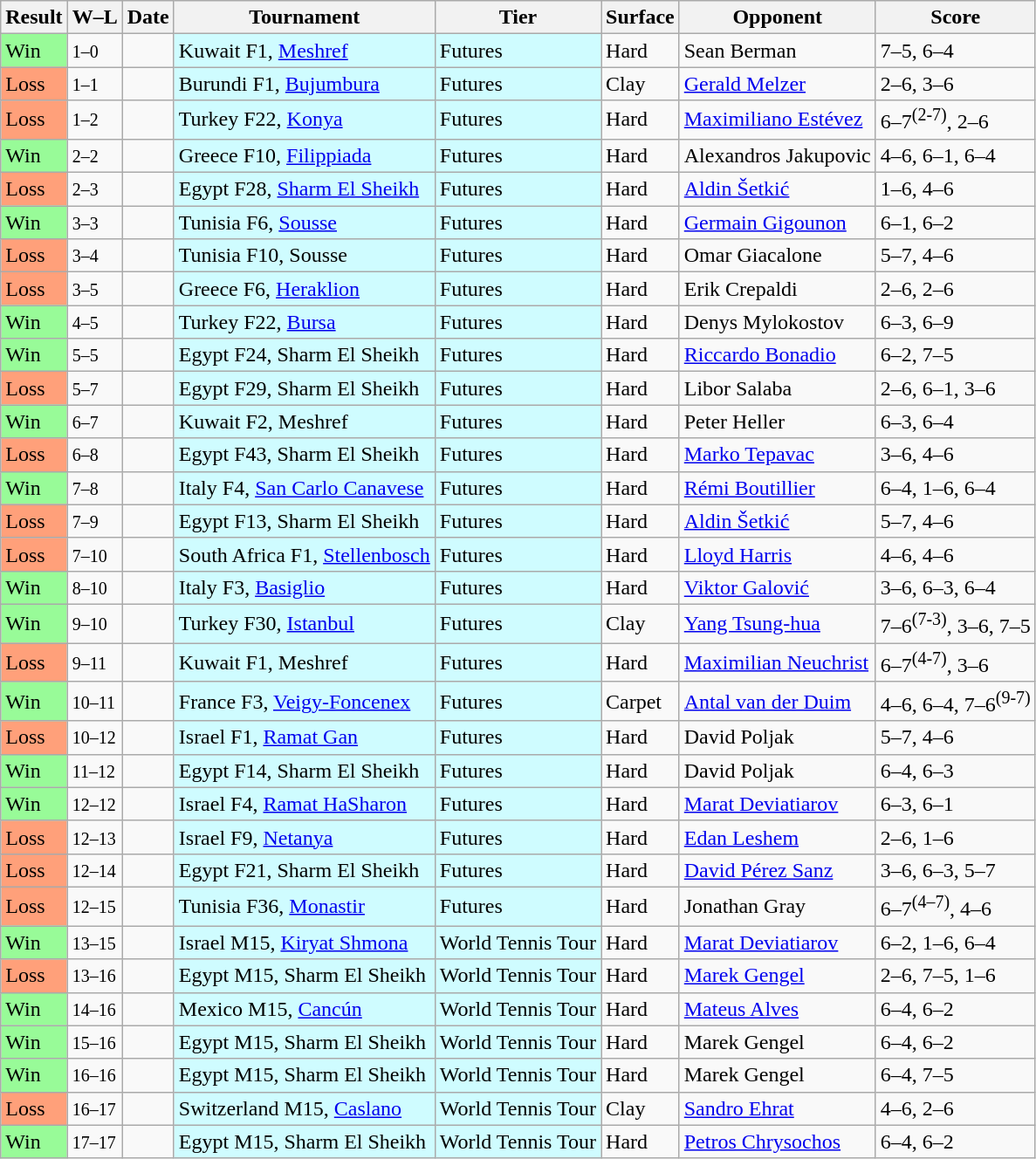<table class="sortable wikitable">
<tr>
<th>Result</th>
<th class="unsortable">W–L</th>
<th>Date</th>
<th>Tournament</th>
<th>Tier</th>
<th>Surface</th>
<th>Opponent</th>
<th class="unsortable">Score</th>
</tr>
<tr>
<td bgcolor=98FB98>Win</td>
<td><small>1–0</small></td>
<td></td>
<td style="background:#cffcff;">Kuwait F1, <a href='#'>Meshref</a></td>
<td style="background:#cffcff;">Futures</td>
<td>Hard</td>
<td> Sean Berman</td>
<td>7–5, 6–4</td>
</tr>
<tr>
<td bgcolor=FFA07A>Loss</td>
<td><small>1–1</small></td>
<td></td>
<td style="background:#cffcff;">Burundi F1, <a href='#'>Bujumbura</a></td>
<td style="background:#cffcff;">Futures</td>
<td>Clay</td>
<td> <a href='#'>Gerald Melzer</a></td>
<td>2–6, 3–6</td>
</tr>
<tr>
<td bgcolor=FFA07A>Loss</td>
<td><small>1–2</small></td>
<td></td>
<td style="background:#cffcff;">Turkey F22, <a href='#'>Konya</a></td>
<td style="background:#cffcff;">Futures</td>
<td>Hard</td>
<td> <a href='#'>Maximiliano Estévez</a></td>
<td>6–7<sup>(2-7)</sup>, 2–6</td>
</tr>
<tr>
<td bgcolor=98FB98>Win</td>
<td><small>2–2</small></td>
<td></td>
<td style="background:#cffcff;">Greece F10, <a href='#'>Filippiada</a></td>
<td style="background:#cffcff;">Futures</td>
<td>Hard</td>
<td> Alexandros Jakupovic</td>
<td>4–6, 6–1, 6–4</td>
</tr>
<tr>
<td bgcolor=FFA07A>Loss</td>
<td><small>2–3</small></td>
<td></td>
<td style="background:#cffcff;">Egypt F28, <a href='#'>Sharm El Sheikh</a></td>
<td style="background:#cffcff;">Futures</td>
<td>Hard</td>
<td> <a href='#'>Aldin Šetkić</a></td>
<td>1–6, 4–6</td>
</tr>
<tr>
<td bgcolor=98FB98>Win</td>
<td><small>3–3</small></td>
<td></td>
<td style="background:#cffcff;">Tunisia F6, <a href='#'>Sousse</a></td>
<td style="background:#cffcff;">Futures</td>
<td>Hard</td>
<td> <a href='#'>Germain Gigounon</a></td>
<td>6–1, 6–2</td>
</tr>
<tr>
<td bgcolor=FFA07A>Loss</td>
<td><small>3–4</small></td>
<td></td>
<td style="background:#cffcff;">Tunisia F10, Sousse</td>
<td style="background:#cffcff;">Futures</td>
<td>Hard</td>
<td> Omar Giacalone</td>
<td>5–7, 4–6</td>
</tr>
<tr>
<td bgcolor=FFA07A>Loss</td>
<td><small>3–5</small></td>
<td></td>
<td style="background:#cffcff;">Greece F6, <a href='#'>Heraklion</a></td>
<td style="background:#cffcff;">Futures</td>
<td>Hard</td>
<td> Erik Crepaldi</td>
<td>2–6, 2–6</td>
</tr>
<tr>
<td bgcolor=98FB98>Win</td>
<td><small>4–5</small></td>
<td></td>
<td style="background:#cffcff;">Turkey F22, <a href='#'>Bursa</a></td>
<td style="background:#cffcff;">Futures</td>
<td>Hard</td>
<td> Denys Mylokostov</td>
<td>6–3, 6–9</td>
</tr>
<tr>
<td bgcolor=98FB98>Win</td>
<td><small>5–5</small></td>
<td></td>
<td style="background:#cffcff;">Egypt F24, Sharm El Sheikh</td>
<td style="background:#cffcff;">Futures</td>
<td>Hard</td>
<td> <a href='#'>Riccardo Bonadio</a></td>
<td>6–2, 7–5</td>
</tr>
<tr>
<td bgcolor=FFA07A>Loss</td>
<td><small>5–7</small></td>
<td></td>
<td style="background:#cffcff;">Egypt F29, Sharm El Sheikh</td>
<td style="background:#cffcff;">Futures</td>
<td>Hard</td>
<td> Libor Salaba</td>
<td>2–6, 6–1, 3–6</td>
</tr>
<tr>
<td bgcolor=98FB98>Win</td>
<td><small>6–7</small></td>
<td></td>
<td style="background:#cffcff;">Kuwait F2, Meshref</td>
<td style="background:#cffcff;">Futures</td>
<td>Hard</td>
<td> Peter Heller</td>
<td>6–3, 6–4</td>
</tr>
<tr>
<td bgcolor=FFA07A>Loss</td>
<td><small>6–8</small></td>
<td></td>
<td style="background:#cffcff;">Egypt F43, Sharm El Sheikh</td>
<td style="background:#cffcff;">Futures</td>
<td>Hard</td>
<td> <a href='#'>Marko Tepavac</a></td>
<td>3–6, 4–6</td>
</tr>
<tr>
<td bgcolor=98FB98>Win</td>
<td><small>7–8</small></td>
<td></td>
<td style="background:#cffcff;">Italy F4, <a href='#'>San Carlo Canavese</a></td>
<td style="background:#cffcff;">Futures</td>
<td>Hard</td>
<td> <a href='#'>Rémi Boutillier</a></td>
<td>6–4, 1–6, 6–4</td>
</tr>
<tr>
<td bgcolor=FFA07A>Loss</td>
<td><small>7–9</small></td>
<td></td>
<td style="background:#cffcff;">Egypt F13, Sharm El Sheikh</td>
<td style="background:#cffcff;">Futures</td>
<td>Hard</td>
<td> <a href='#'>Aldin Šetkić</a></td>
<td>5–7, 4–6</td>
</tr>
<tr>
<td bgcolor=FFA07A>Loss</td>
<td><small>7–10</small></td>
<td></td>
<td style="background:#cffcff;">South Africa F1, <a href='#'>Stellenbosch</a></td>
<td style="background:#cffcff;">Futures</td>
<td>Hard</td>
<td> <a href='#'>Lloyd Harris</a></td>
<td>4–6, 4–6</td>
</tr>
<tr>
<td bgcolor=98FB98>Win</td>
<td><small>8–10</small></td>
<td></td>
<td style="background:#cffcff;">Italy F3, <a href='#'>Basiglio</a></td>
<td style="background:#cffcff;">Futures</td>
<td>Hard</td>
<td> <a href='#'>Viktor Galović</a></td>
<td>3–6, 6–3, 6–4</td>
</tr>
<tr>
<td bgcolor=98FB98>Win</td>
<td><small>9–10</small></td>
<td></td>
<td style="background:#cffcff;">Turkey F30, <a href='#'>Istanbul</a></td>
<td style="background:#cffcff;">Futures</td>
<td>Clay</td>
<td> <a href='#'>Yang Tsung-hua</a></td>
<td>7–6<sup>(7-3)</sup>, 3–6, 7–5</td>
</tr>
<tr>
<td bgcolor=FFA07A>Loss</td>
<td><small>9–11</small></td>
<td></td>
<td style="background:#cffcff;">Kuwait F1, Meshref</td>
<td style="background:#cffcff;">Futures</td>
<td>Hard</td>
<td> <a href='#'>Maximilian Neuchrist</a></td>
<td>6–7<sup>(4-7)</sup>, 3–6</td>
</tr>
<tr>
<td bgcolor=98FB98>Win</td>
<td><small>10–11</small></td>
<td></td>
<td style="background:#cffcff;">France F3, <a href='#'>Veigy-Foncenex</a></td>
<td style="background:#cffcff;">Futures</td>
<td>Carpet</td>
<td> <a href='#'>Antal van der Duim</a></td>
<td>4–6, 6–4, 7–6<sup>(9-7)</sup></td>
</tr>
<tr>
<td bgcolor=FFA07A>Loss</td>
<td><small>10–12</small></td>
<td></td>
<td style="background:#cffcff;">Israel F1, <a href='#'>Ramat Gan</a></td>
<td style="background:#cffcff;">Futures</td>
<td>Hard</td>
<td> David Poljak</td>
<td>5–7, 4–6</td>
</tr>
<tr>
<td bgcolor=98FB98>Win</td>
<td><small>11–12</small></td>
<td></td>
<td style="background:#cffcff;">Egypt F14, Sharm El Sheikh</td>
<td style="background:#cffcff;">Futures</td>
<td>Hard</td>
<td> David Poljak</td>
<td>6–4, 6–3</td>
</tr>
<tr>
<td bgcolor=98FB98>Win</td>
<td><small>12–12</small></td>
<td></td>
<td style="background:#cffcff;">Israel F4, <a href='#'>Ramat HaSharon</a></td>
<td style="background:#cffcff;">Futures</td>
<td>Hard</td>
<td> <a href='#'>Marat Deviatiarov</a></td>
<td>6–3, 6–1</td>
</tr>
<tr>
<td bgcolor=FFA07A>Loss</td>
<td><small>12–13</small></td>
<td></td>
<td style="background:#cffcff;">Israel F9, <a href='#'>Netanya</a></td>
<td style="background:#cffcff;">Futures</td>
<td>Hard</td>
<td> <a href='#'>Edan Leshem</a></td>
<td>2–6, 1–6</td>
</tr>
<tr>
<td bgcolor=FFA07A>Loss</td>
<td><small>12–14</small></td>
<td></td>
<td style="background:#cffcff;">Egypt F21, Sharm El Sheikh</td>
<td style="background:#cffcff;">Futures</td>
<td>Hard</td>
<td> <a href='#'>David Pérez Sanz</a></td>
<td>3–6, 6–3, 5–7</td>
</tr>
<tr>
<td bgcolor=FFA07A>Loss</td>
<td><small>12–15</small></td>
<td></td>
<td style="background:#cffcff;">Tunisia F36, <a href='#'>Monastir</a></td>
<td style="background:#cffcff;">Futures</td>
<td>Hard</td>
<td> Jonathan Gray</td>
<td>6–7<sup>(4–7)</sup>, 4–6</td>
</tr>
<tr>
<td bgcolor=98FB98>Win</td>
<td><small>13–15</small></td>
<td></td>
<td style="background:#cffcff;">Israel M15, <a href='#'>Kiryat Shmona</a></td>
<td style="background:#cffcff;">World Tennis Tour</td>
<td>Hard</td>
<td> <a href='#'>Marat Deviatiarov</a></td>
<td>6–2, 1–6, 6–4</td>
</tr>
<tr>
<td bgcolor=FFA07A>Loss</td>
<td><small>13–16</small></td>
<td></td>
<td style="background:#cffcff;">Egypt M15, Sharm El Sheikh</td>
<td style="background:#cffcff;">World Tennis Tour</td>
<td>Hard</td>
<td> <a href='#'>Marek Gengel</a></td>
<td>2–6, 7–5, 1–6</td>
</tr>
<tr>
<td bgcolor=98FB98>Win</td>
<td><small>14–16</small></td>
<td></td>
<td style="background:#cffcff;">Mexico M15, <a href='#'>Cancún</a></td>
<td style="background:#cffcff;">World Tennis Tour</td>
<td>Hard</td>
<td> <a href='#'>Mateus Alves</a></td>
<td>6–4, 6–2</td>
</tr>
<tr>
<td bgcolor=98FB98>Win</td>
<td><small>15–16</small></td>
<td></td>
<td style="background:#cffcff;">Egypt M15, Sharm El Sheikh</td>
<td style="background:#cffcff;">World Tennis Tour</td>
<td>Hard</td>
<td> Marek Gengel</td>
<td>6–4, 6–2</td>
</tr>
<tr>
<td bgcolor=98FB98>Win</td>
<td><small>16–16</small></td>
<td></td>
<td style="background:#cffcff;">Egypt M15, Sharm El Sheikh</td>
<td style="background:#cffcff;">World Tennis Tour</td>
<td>Hard</td>
<td> Marek Gengel</td>
<td>6–4, 7–5</td>
</tr>
<tr>
<td bgcolor=FFA07A>Loss</td>
<td><small>16–17</small></td>
<td></td>
<td style="background:#cffcff;">Switzerland M15, <a href='#'>Caslano</a></td>
<td style="background:#cffcff;">World Tennis Tour</td>
<td>Clay</td>
<td> <a href='#'>Sandro Ehrat</a></td>
<td>4–6, 2–6</td>
</tr>
<tr>
<td bgcolor=98FB98>Win</td>
<td><small>17–17</small></td>
<td></td>
<td style="background:#cffcff;">Egypt M15, Sharm El Sheikh</td>
<td style="background:#cffcff;">World Tennis Tour</td>
<td>Hard</td>
<td> <a href='#'>Petros Chrysochos</a></td>
<td>6–4, 6–2</td>
</tr>
</table>
